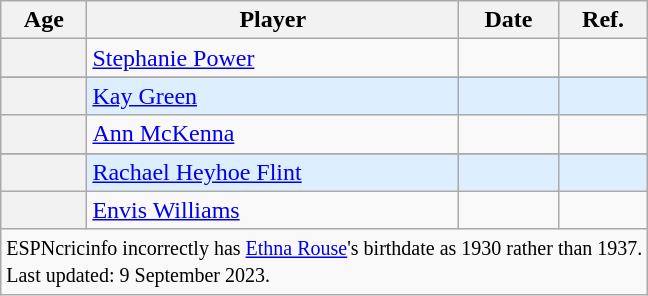<table class="wikitable">
<tr>
<th scope="col">Age</th>
<th scope="col">Player</th>
<th scope="col">Date</th>
<th scope="col">Ref.</th>
</tr>
<tr>
<th scope="row"></th>
<td> <a href='#'>Stephanie Power</a></td>
<td><a href='#'></a></td>
<td></td>
</tr>
<tr>
</tr>
<tr style="background-color:#def;">
<th scope="row"></th>
<td> <a href='#'>Kay Green</a></td>
<td><a href='#'></a></td>
<td></td>
</tr>
<tr>
<th scope="row"></th>
<td> <a href='#'>Ann McKenna</a></td>
<td><a href='#'></a></td>
<td></td>
</tr>
<tr>
</tr>
<tr style="background-color:#def;">
<th scope="row"></th>
<td> <a href='#'>Rachael Heyhoe Flint</a></td>
<td><a href='#'></a></td>
<td></td>
</tr>
<tr>
<th scope="row"></th>
<td> <a href='#'>Envis Williams</a></td>
<td><a href='#'></a></td>
<td></td>
</tr>
<tr>
<td scope="row" colspan=4><small> ESPNcricinfo incorrectly has <a href='#'>Ethna Rouse</a>'s birthdate as 1930 rather than 1937.</small><br><small>Last updated: 9 September 2023.</small></td>
</tr>
</table>
